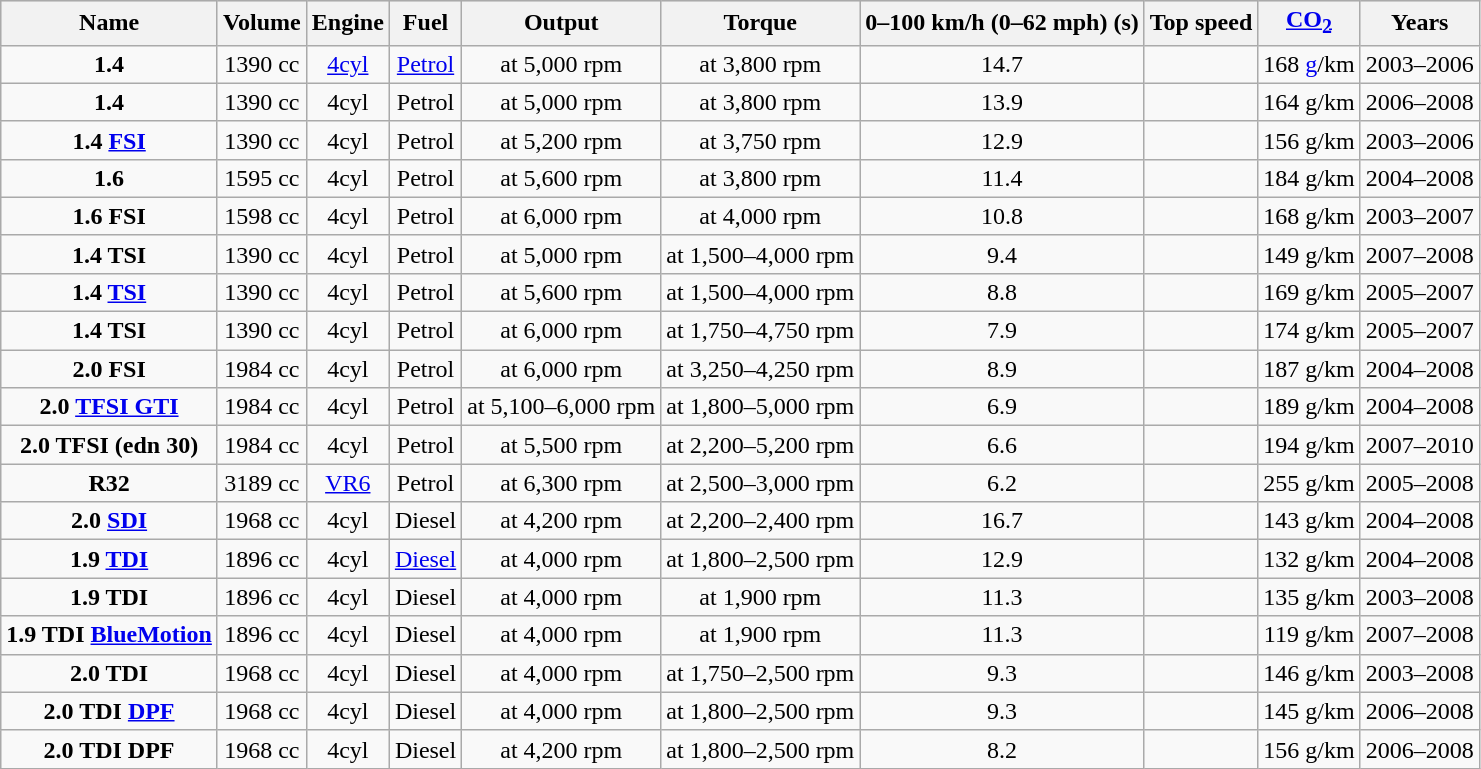<table class="wikitable" style="text-align:center;">
<tr style="background:#dcdcdc; text-align:center; vertical-align:middle;">
<th>Name</th>
<th>Volume</th>
<th>Engine</th>
<th>Fuel</th>
<th>Output</th>
<th>Torque</th>
<th>0–100 km/h (0–62 mph) (s)</th>
<th>Top speed</th>
<th><a href='#'>CO<sub>2</sub></a></th>
<th>Years</th>
</tr>
<tr>
<td><strong>1.4</strong></td>
<td>1390 cc</td>
<td><a href='#'>4cyl</a></td>
<td><a href='#'>Petrol</a></td>
<td> at 5,000 rpm</td>
<td> at 3,800 rpm</td>
<td>14.7</td>
<td></td>
<td>168 <a href='#'>g</a>/km</td>
<td>2003–2006</td>
</tr>
<tr>
<td><strong>1.4</strong></td>
<td>1390 cc</td>
<td>4cyl</td>
<td>Petrol</td>
<td> at 5,000 rpm</td>
<td> at 3,800 rpm</td>
<td>13.9</td>
<td></td>
<td>164 g/km</td>
<td>2006–2008</td>
</tr>
<tr>
<td><strong>1.4 <a href='#'>FSI</a></strong></td>
<td>1390 cc</td>
<td>4cyl</td>
<td>Petrol</td>
<td> at 5,200 rpm</td>
<td> at 3,750 rpm</td>
<td>12.9</td>
<td></td>
<td>156 g/km</td>
<td>2003–2006</td>
</tr>
<tr>
<td><strong>1.6</strong></td>
<td>1595 cc</td>
<td>4cyl</td>
<td>Petrol</td>
<td> at 5,600 rpm</td>
<td> at 3,800 rpm</td>
<td>11.4</td>
<td></td>
<td>184 g/km</td>
<td>2004–2008</td>
</tr>
<tr>
<td><strong>1.6 FSI</strong></td>
<td>1598 cc</td>
<td>4cyl</td>
<td>Petrol</td>
<td> at 6,000 rpm</td>
<td> at 4,000 rpm</td>
<td>10.8</td>
<td></td>
<td>168 g/km</td>
<td>2003–2007</td>
</tr>
<tr>
<td><strong>1.4 TSI </strong></td>
<td>1390 cc</td>
<td>4cyl</td>
<td>Petrol</td>
<td> at 5,000 rpm</td>
<td> at 1,500–4,000 rpm</td>
<td>9.4</td>
<td></td>
<td>149 g/km</td>
<td>2007–2008</td>
</tr>
<tr>
<td><strong>1.4 <a href='#'>TSI</a></strong></td>
<td>1390 cc</td>
<td>4cyl</td>
<td>Petrol</td>
<td> at 5,600 rpm</td>
<td> at 1,500–4,000 rpm</td>
<td>8.8</td>
<td></td>
<td>169 g/km</td>
<td>2005–2007</td>
</tr>
<tr>
<td><strong>1.4 TSI</strong></td>
<td>1390 cc</td>
<td>4cyl</td>
<td>Petrol</td>
<td> at 6,000 rpm</td>
<td> at 1,750–4,750 rpm</td>
<td>7.9</td>
<td></td>
<td>174 g/km</td>
<td>2005–2007</td>
</tr>
<tr>
<td><strong>2.0 FSI</strong></td>
<td>1984 cc</td>
<td>4cyl</td>
<td>Petrol</td>
<td> at 6,000 rpm</td>
<td> at 3,250–4,250 rpm</td>
<td>8.9</td>
<td></td>
<td>187 g/km</td>
<td>2004–2008</td>
</tr>
<tr>
<td><strong>2.0 <a href='#'>TFSI GTI</a></strong></td>
<td>1984 cc</td>
<td>4cyl</td>
<td>Petrol</td>
<td> at 5,100–6,000 rpm</td>
<td> at 1,800–5,000 rpm</td>
<td>6.9</td>
<td></td>
<td>189 g/km</td>
<td>2004–2008</td>
</tr>
<tr>
<td><strong>2.0 TFSI (edn 30)</strong></td>
<td>1984 cc</td>
<td>4cyl</td>
<td>Petrol</td>
<td> at 5,500 rpm</td>
<td> at 2,200–5,200 rpm</td>
<td>6.6</td>
<td></td>
<td>194 g/km</td>
<td>2007–2010</td>
</tr>
<tr>
<td><strong>R32</strong></td>
<td>3189 cc</td>
<td><a href='#'>VR6</a></td>
<td>Petrol</td>
<td> at 6,300 rpm</td>
<td> at 2,500–3,000 rpm</td>
<td>6.2</td>
<td></td>
<td>255 g/km</td>
<td>2005–2008</td>
</tr>
<tr>
<td><strong>2.0 <a href='#'>SDI</a></strong></td>
<td>1968 cc</td>
<td>4cyl</td>
<td>Diesel</td>
<td> at 4,200 rpm</td>
<td> at 2,200–2,400 rpm</td>
<td>16.7</td>
<td></td>
<td>143 g/km</td>
<td>2004–2008</td>
</tr>
<tr>
<td><strong>1.9 <a href='#'>TDI</a></strong></td>
<td>1896 cc</td>
<td>4cyl</td>
<td><a href='#'>Diesel</a></td>
<td> at 4,000 rpm</td>
<td> at 1,800–2,500 rpm</td>
<td>12.9</td>
<td></td>
<td>132 g/km</td>
<td>2004–2008</td>
</tr>
<tr>
<td><strong>1.9 TDI</strong></td>
<td>1896 cc</td>
<td>4cyl</td>
<td>Diesel</td>
<td> at 4,000 rpm</td>
<td> at 1,900 rpm</td>
<td>11.3</td>
<td></td>
<td>135 g/km</td>
<td>2003–2008</td>
</tr>
<tr>
<td><strong>1.9 TDI <a href='#'>BlueMotion</a></strong></td>
<td>1896 cc</td>
<td>4cyl</td>
<td>Diesel</td>
<td> at 4,000 rpm</td>
<td> at 1,900 rpm</td>
<td>11.3</td>
<td></td>
<td>119 g/km</td>
<td>2007–2008</td>
</tr>
<tr>
<td><strong>2.0 TDI</strong></td>
<td>1968 cc</td>
<td>4cyl</td>
<td>Diesel</td>
<td> at 4,000 rpm</td>
<td> at 1,750–2,500 rpm</td>
<td>9.3</td>
<td></td>
<td>146 g/km</td>
<td>2003–2008</td>
</tr>
<tr>
<td><strong>2.0 TDI <a href='#'>DPF</a></strong></td>
<td>1968 cc</td>
<td>4cyl</td>
<td>Diesel</td>
<td> at 4,000 rpm</td>
<td> at 1,800–2,500 rpm</td>
<td>9.3</td>
<td></td>
<td>145 g/km</td>
<td>2006–2008</td>
</tr>
<tr>
<td><strong>2.0 TDI DPF</strong></td>
<td>1968 cc</td>
<td>4cyl</td>
<td>Diesel</td>
<td> at 4,200 rpm</td>
<td> at 1,800–2,500 rpm</td>
<td>8.2</td>
<td></td>
<td>156 g/km</td>
<td>2006–2008</td>
</tr>
</table>
